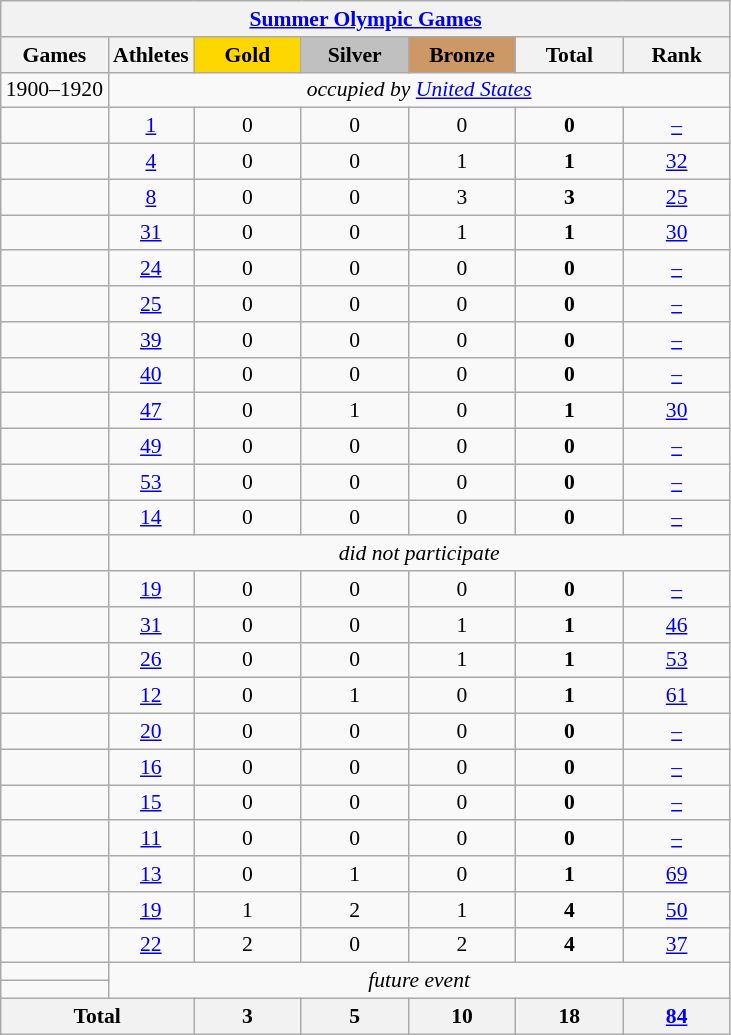<table class="wikitable" style="text-align:center; font-size:90%;">
<tr>
<th colspan=9><a href='#'>Summer Olympic Games</a></th>
</tr>
<tr>
<th>Games</th>
<th>Athletes</th>
<td style="background:gold; width:4.5em; font-weight:bold;">Gold</td>
<td style="background:silver; width:4.5em; font-weight:bold;">Silver</td>
<td style="background:#cc9966; width:4.5em; font-weight:bold;">Bronze</td>
<th style="width:4.5em; font-weight:bold;">Total</th>
<th style="width:4.5em; font-weight:bold;">Rank</th>
</tr>
<tr>
<td align=left>1900–1920</td>
<td colspan=6><em>occupied by  <a href='#'>United States</a></em></td>
</tr>
<tr>
<td align=left></td>
<td><a href='#'>1</a></td>
<td>0</td>
<td>0</td>
<td>0</td>
<td><strong>0</strong></td>
<td><a href='#'>–</a></td>
</tr>
<tr>
<td align=left></td>
<td><a href='#'>4</a></td>
<td>0</td>
<td>0</td>
<td>1</td>
<td><strong>1</strong></td>
<td><a href='#'>32</a></td>
</tr>
<tr>
<td align=left></td>
<td><a href='#'>8</a></td>
<td>0</td>
<td>0</td>
<td>3</td>
<td><strong>3</strong></td>
<td><a href='#'>25</a></td>
</tr>
<tr>
<td align=left></td>
<td><a href='#'>31</a></td>
<td>0</td>
<td>0</td>
<td>1</td>
<td><strong>1</strong></td>
<td><a href='#'>30</a></td>
</tr>
<tr>
<td align=left></td>
<td><a href='#'>24</a></td>
<td>0</td>
<td>0</td>
<td>0</td>
<td><strong>0</strong></td>
<td><a href='#'>–</a></td>
</tr>
<tr>
<td align=left></td>
<td><a href='#'>25</a></td>
<td>0</td>
<td>0</td>
<td>0</td>
<td><strong>0</strong></td>
<td><a href='#'>–</a></td>
</tr>
<tr>
<td align=left></td>
<td><a href='#'>39</a></td>
<td>0</td>
<td>0</td>
<td>0</td>
<td><strong>0</strong></td>
<td><a href='#'>–</a></td>
</tr>
<tr>
<td align=left></td>
<td><a href='#'>40</a></td>
<td>0</td>
<td>0</td>
<td>0</td>
<td><strong>0</strong></td>
<td><a href='#'>–</a></td>
</tr>
<tr>
<td align=left></td>
<td><a href='#'>47</a></td>
<td>0</td>
<td>1</td>
<td>0</td>
<td><strong>1</strong></td>
<td><a href='#'>30</a></td>
</tr>
<tr>
<td align=left></td>
<td><a href='#'>49</a></td>
<td>0</td>
<td>0</td>
<td>0</td>
<td><strong>0</strong></td>
<td><a href='#'>–</a></td>
</tr>
<tr>
<td align=left></td>
<td><a href='#'>53</a></td>
<td>0</td>
<td>0</td>
<td>0</td>
<td><strong>0</strong></td>
<td><a href='#'>–</a></td>
</tr>
<tr>
<td align=left></td>
<td><a href='#'>14</a></td>
<td>0</td>
<td>0</td>
<td>0</td>
<td><strong>0</strong></td>
<td><a href='#'>–</a></td>
</tr>
<tr>
<td align=left></td>
<td colspan=6><em>did not participate</em></td>
</tr>
<tr>
<td align=left></td>
<td><a href='#'>19</a></td>
<td>0</td>
<td>0</td>
<td>0</td>
<td><strong>0</strong></td>
<td><a href='#'>–</a></td>
</tr>
<tr>
<td align=left></td>
<td><a href='#'>31</a></td>
<td>0</td>
<td>0</td>
<td>1</td>
<td><strong>1</strong></td>
<td><a href='#'>46</a></td>
</tr>
<tr>
<td align=left></td>
<td><a href='#'>26</a></td>
<td>0</td>
<td>0</td>
<td>1</td>
<td><strong>1</strong></td>
<td><a href='#'>53</a></td>
</tr>
<tr>
<td align=left></td>
<td><a href='#'>12</a></td>
<td>0</td>
<td>1</td>
<td>0</td>
<td><strong>1</strong></td>
<td><a href='#'>61</a></td>
</tr>
<tr>
<td align=left></td>
<td><a href='#'>20</a></td>
<td>0</td>
<td>0</td>
<td>0</td>
<td><strong>0</strong></td>
<td><a href='#'>–</a></td>
</tr>
<tr>
<td align=left></td>
<td><a href='#'>16</a></td>
<td>0</td>
<td>0</td>
<td>0</td>
<td><strong>0</strong></td>
<td><a href='#'>–</a></td>
</tr>
<tr>
<td align=left></td>
<td><a href='#'>15</a></td>
<td>0</td>
<td>0</td>
<td>0</td>
<td><strong>0</strong></td>
<td><a href='#'>–</a></td>
</tr>
<tr>
<td align=left></td>
<td><a href='#'>11</a></td>
<td>0</td>
<td>0</td>
<td>0</td>
<td><strong>0</strong></td>
<td><a href='#'>–</a></td>
</tr>
<tr>
<td align=left></td>
<td><a href='#'>13</a></td>
<td>0</td>
<td>1</td>
<td>0</td>
<td><strong>1</strong></td>
<td><a href='#'>69</a></td>
</tr>
<tr>
<td align=left></td>
<td><a href='#'>19</a></td>
<td>1</td>
<td>2</td>
<td>1</td>
<td><strong>4</strong></td>
<td><a href='#'>50</a></td>
</tr>
<tr>
<td align=left></td>
<td><a href='#'>22</a></td>
<td>2</td>
<td>0</td>
<td>2</td>
<td><strong>4</strong></td>
<td><a href='#'>37</a></td>
</tr>
<tr>
<td align=left></td>
<td colspan=6; rowspan=2><em>future event</em></td>
</tr>
<tr>
<td align=left></td>
</tr>
<tr>
<th colspan=2>Total</th>
<th>3</th>
<th>5</th>
<th>10</th>
<th>18</th>
<th><a href='#'>84</a></th>
</tr>
</table>
